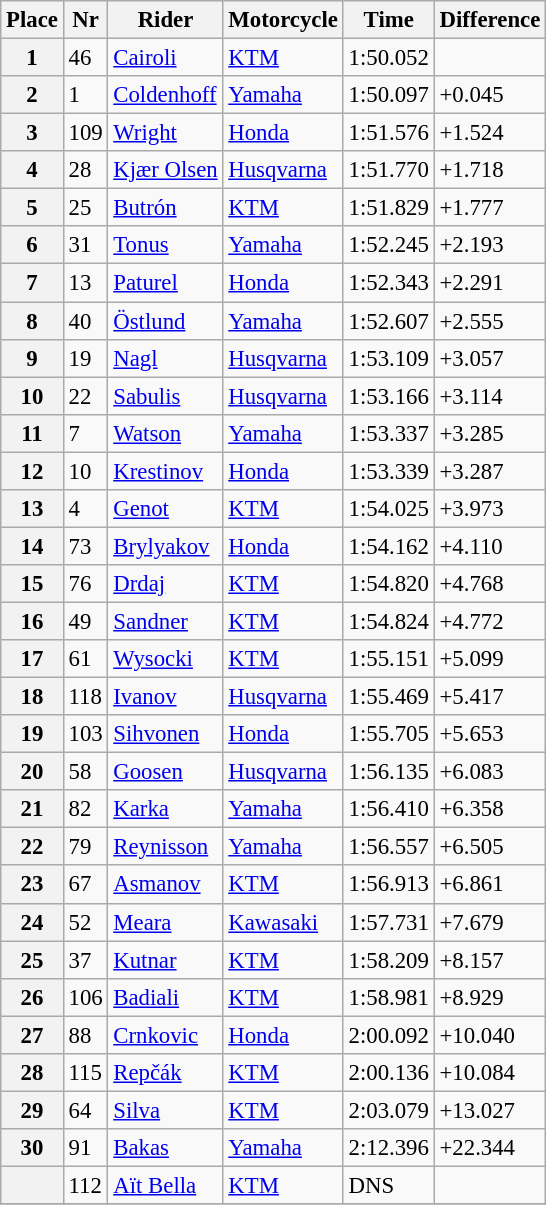<table class="wikitable" style="font-size: 95%">
<tr>
<th>Place</th>
<th>Nr</th>
<th>Rider</th>
<th>Motorcycle</th>
<th>Time</th>
<th>Difference</th>
</tr>
<tr>
<th>1</th>
<td>46</td>
<td> <a href='#'>Cairoli</a></td>
<td><a href='#'>KTM</a></td>
<td>1:50.052</td>
<td></td>
</tr>
<tr>
<th>2</th>
<td>1</td>
<td> <a href='#'>Coldenhoff</a></td>
<td><a href='#'>Yamaha</a></td>
<td>1:50.097</td>
<td>+0.045</td>
</tr>
<tr>
<th>3</th>
<td>109</td>
<td> <a href='#'>Wright</a></td>
<td><a href='#'>Honda</a></td>
<td>1:51.576</td>
<td>+1.524</td>
</tr>
<tr>
<th>4</th>
<td>28</td>
<td> <a href='#'>Kjær Olsen</a></td>
<td><a href='#'>Husqvarna</a></td>
<td>1:51.770</td>
<td>+1.718</td>
</tr>
<tr>
<th>5</th>
<td>25</td>
<td> <a href='#'>Butrón</a></td>
<td><a href='#'>KTM</a></td>
<td>1:51.829</td>
<td>+1.777</td>
</tr>
<tr>
<th>6</th>
<td>31</td>
<td> <a href='#'>Tonus</a></td>
<td><a href='#'>Yamaha</a></td>
<td>1:52.245</td>
<td>+2.193</td>
</tr>
<tr>
<th>7</th>
<td>13</td>
<td> <a href='#'>Paturel</a></td>
<td><a href='#'>Honda</a></td>
<td>1:52.343</td>
<td>+2.291</td>
</tr>
<tr>
<th>8</th>
<td>40</td>
<td> <a href='#'>Östlund</a></td>
<td><a href='#'>Yamaha</a></td>
<td>1:52.607</td>
<td>+2.555</td>
</tr>
<tr>
<th>9</th>
<td>19</td>
<td> <a href='#'>Nagl</a></td>
<td><a href='#'>Husqvarna</a></td>
<td>1:53.109</td>
<td>+3.057</td>
</tr>
<tr>
<th>10</th>
<td>22</td>
<td> <a href='#'>Sabulis</a></td>
<td><a href='#'>Husqvarna</a></td>
<td>1:53.166</td>
<td>+3.114</td>
</tr>
<tr>
<th>11</th>
<td>7</td>
<td> <a href='#'>Watson</a></td>
<td><a href='#'>Yamaha</a></td>
<td>1:53.337</td>
<td>+3.285</td>
</tr>
<tr>
<th>12</th>
<td>10</td>
<td> <a href='#'>Krestinov</a></td>
<td><a href='#'>Honda</a></td>
<td>1:53.339</td>
<td>+3.287</td>
</tr>
<tr>
<th>13</th>
<td>4</td>
<td> <a href='#'>Genot</a></td>
<td><a href='#'>KTM</a></td>
<td>1:54.025</td>
<td>+3.973</td>
</tr>
<tr>
<th>14</th>
<td>73</td>
<td> <a href='#'>Brylyakov</a></td>
<td><a href='#'>Honda</a></td>
<td>1:54.162</td>
<td>+4.110</td>
</tr>
<tr>
<th>15</th>
<td>76</td>
<td> <a href='#'>Drdaj</a></td>
<td><a href='#'>KTM</a></td>
<td>1:54.820</td>
<td>+4.768</td>
</tr>
<tr>
<th>16</th>
<td>49</td>
<td> <a href='#'>Sandner</a></td>
<td><a href='#'>KTM</a></td>
<td>1:54.824</td>
<td>+4.772</td>
</tr>
<tr>
<th>17</th>
<td>61</td>
<td> <a href='#'>Wysocki</a></td>
<td><a href='#'>KTM</a></td>
<td>1:55.151</td>
<td>+5.099</td>
</tr>
<tr>
<th>18</th>
<td>118</td>
<td> <a href='#'>Ivanov</a></td>
<td><a href='#'>Husqvarna</a></td>
<td>1:55.469</td>
<td>+5.417</td>
</tr>
<tr>
<th>19</th>
<td>103</td>
<td> <a href='#'>Sihvonen</a></td>
<td><a href='#'>Honda</a></td>
<td>1:55.705</td>
<td>+5.653</td>
</tr>
<tr>
<th>20</th>
<td>58</td>
<td> <a href='#'>Goosen</a></td>
<td><a href='#'>Husqvarna</a></td>
<td>1:56.135</td>
<td>+6.083</td>
</tr>
<tr>
<th>21</th>
<td>82</td>
<td> <a href='#'>Karka</a></td>
<td><a href='#'>Yamaha</a></td>
<td>1:56.410</td>
<td>+6.358</td>
</tr>
<tr>
<th>22</th>
<td>79</td>
<td> <a href='#'>Reynisson</a></td>
<td><a href='#'>Yamaha</a></td>
<td>1:56.557</td>
<td>+6.505</td>
</tr>
<tr>
<th>23</th>
<td>67</td>
<td> <a href='#'>Asmanov</a></td>
<td><a href='#'>KTM</a></td>
<td>1:56.913</td>
<td>+6.861</td>
</tr>
<tr>
<th>24</th>
<td>52</td>
<td> <a href='#'>Meara</a></td>
<td><a href='#'>Kawasaki</a></td>
<td>1:57.731</td>
<td>+7.679</td>
</tr>
<tr>
<th>25</th>
<td>37</td>
<td> <a href='#'>Kutnar</a></td>
<td><a href='#'>KTM</a></td>
<td>1:58.209</td>
<td>+8.157</td>
</tr>
<tr>
<th>26</th>
<td>106</td>
<td> <a href='#'>Badiali</a></td>
<td><a href='#'>KTM</a></td>
<td>1:58.981</td>
<td>+8.929</td>
</tr>
<tr>
<th>27</th>
<td>88</td>
<td> <a href='#'>Crnkovic</a></td>
<td><a href='#'>Honda</a></td>
<td>2:00.092</td>
<td>+10.040</td>
</tr>
<tr>
<th>28</th>
<td>115</td>
<td> <a href='#'>Repčák</a></td>
<td><a href='#'>KTM</a></td>
<td>2:00.136</td>
<td>+10.084</td>
</tr>
<tr>
<th>29</th>
<td>64</td>
<td> <a href='#'>Silva</a></td>
<td><a href='#'>KTM</a></td>
<td>2:03.079</td>
<td>+13.027</td>
</tr>
<tr>
<th>30</th>
<td>91</td>
<td> <a href='#'>Bakas</a></td>
<td><a href='#'>Yamaha</a></td>
<td>2:12.396</td>
<td>+22.344</td>
</tr>
<tr>
<th></th>
<td>112</td>
<td> <a href='#'>Aït Bella</a></td>
<td><a href='#'>KTM</a></td>
<td>DNS</td>
<td></td>
</tr>
<tr>
</tr>
</table>
